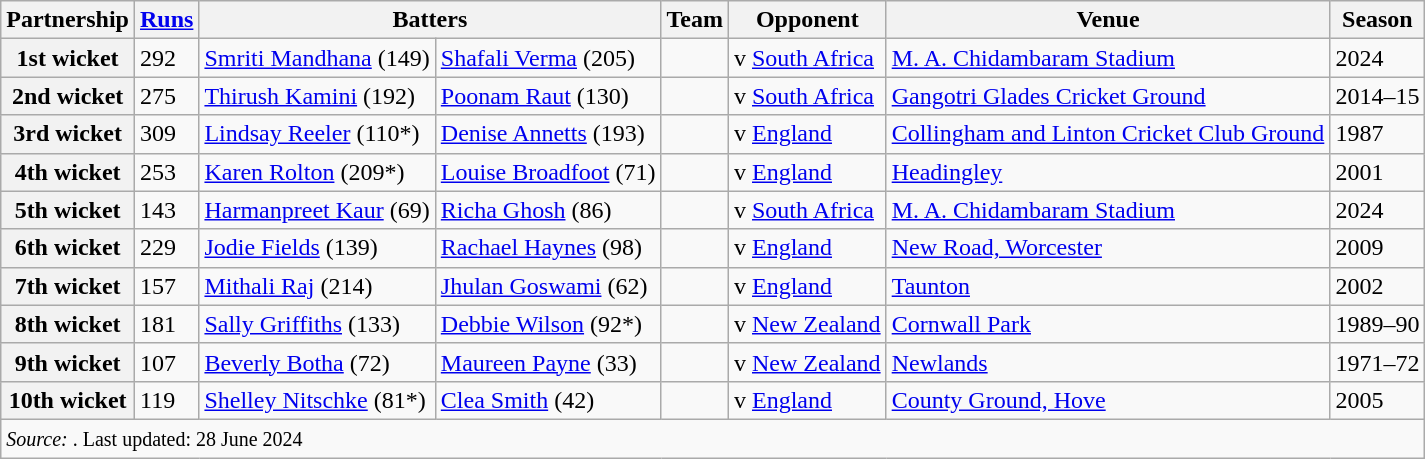<table class="wikitable">
<tr>
<th>Partnership</th>
<th><a href='#'>Runs</a></th>
<th colspan=2>Batters</th>
<th>Team</th>
<th>Opponent</th>
<th>Venue</th>
<th>Season</th>
</tr>
<tr>
<th>1st wicket</th>
<td>292</td>
<td><a href='#'>Smriti Mandhana</a> (149)</td>
<td><a href='#'>Shafali Verma</a> (205)</td>
<td></td>
<td>v <a href='#'>South Africa</a></td>
<td><a href='#'>M. A. Chidambaram Stadium</a></td>
<td>2024</td>
</tr>
<tr>
<th>2nd wicket</th>
<td>275</td>
<td><a href='#'>Thirush Kamini</a> (192)</td>
<td><a href='#'>Poonam Raut</a> (130)</td>
<td></td>
<td>v <a href='#'>South Africa</a></td>
<td><a href='#'>Gangotri Glades Cricket Ground</a></td>
<td>2014–15</td>
</tr>
<tr>
<th>3rd wicket</th>
<td>309</td>
<td><a href='#'>Lindsay Reeler</a> (110*)</td>
<td><a href='#'>Denise Annetts</a> (193)</td>
<td></td>
<td>v <a href='#'>England</a></td>
<td><a href='#'>Collingham and Linton Cricket Club Ground</a></td>
<td>1987</td>
</tr>
<tr>
<th>4th wicket</th>
<td>253</td>
<td><a href='#'>Karen Rolton</a> (209*)</td>
<td><a href='#'>Louise Broadfoot</a> (71)</td>
<td></td>
<td>v <a href='#'>England</a></td>
<td><a href='#'>Headingley</a></td>
<td>2001</td>
</tr>
<tr>
<th>5th wicket</th>
<td>143</td>
<td><a href='#'>Harmanpreet Kaur</a> (69)</td>
<td><a href='#'>Richa Ghosh</a> (86)</td>
<td></td>
<td>v <a href='#'>South Africa</a></td>
<td><a href='#'>M. A. Chidambaram Stadium</a></td>
<td>2024</td>
</tr>
<tr>
<th>6th wicket</th>
<td>229</td>
<td><a href='#'>Jodie Fields</a> (139)</td>
<td><a href='#'>Rachael Haynes</a> (98)</td>
<td></td>
<td>v <a href='#'>England</a></td>
<td><a href='#'>New Road, Worcester</a></td>
<td>2009</td>
</tr>
<tr>
<th>7th wicket</th>
<td>157</td>
<td><a href='#'>Mithali Raj</a> (214)</td>
<td><a href='#'>Jhulan Goswami</a> (62)</td>
<td></td>
<td>v <a href='#'>England</a></td>
<td><a href='#'>Taunton</a></td>
<td>2002</td>
</tr>
<tr>
<th>8th wicket</th>
<td>181</td>
<td><a href='#'>Sally Griffiths</a> (133)</td>
<td><a href='#'>Debbie Wilson</a> (92*)</td>
<td></td>
<td>v <a href='#'>New Zealand</a></td>
<td><a href='#'>Cornwall Park</a></td>
<td>1989–90</td>
</tr>
<tr>
<th>9th wicket</th>
<td>107</td>
<td><a href='#'>Beverly Botha</a> (72)</td>
<td><a href='#'>Maureen Payne</a> (33)</td>
<td></td>
<td>v <a href='#'>New Zealand</a></td>
<td><a href='#'>Newlands</a></td>
<td>1971–72</td>
</tr>
<tr>
<th>10th wicket</th>
<td>119</td>
<td><a href='#'>Shelley Nitschke</a> (81*)</td>
<td><a href='#'>Clea Smith</a> (42)</td>
<td></td>
<td>v <a href='#'>England</a></td>
<td><a href='#'>County Ground, Hove</a></td>
<td>2005</td>
</tr>
<tr>
<td colspan=8><small><em>Source: </em>. Last updated: 28 June 2024</small></td>
</tr>
</table>
